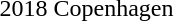<table>
<tr>
<td style="align:center;">2018 Copenhagen <br></td>
<td style="vertical-align:top;"></td>
<td style="vertical-align:top;"></td>
<td></td>
</tr>
<tr>
</tr>
</table>
